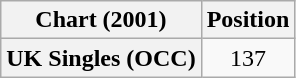<table class="wikitable plainrowheaders" style="text-align:center">
<tr>
<th scope="col">Chart (2001)</th>
<th scope="col">Position</th>
</tr>
<tr>
<th scope="row">UK Singles (OCC)</th>
<td>137</td>
</tr>
</table>
